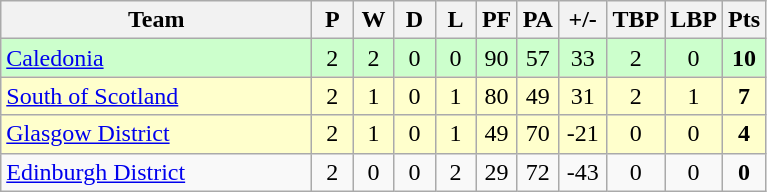<table class="wikitable" style="text-align: center;">
<tr>
<th style="width:200px;">Team</th>
<th width="20">P</th>
<th width="20">W</th>
<th width="20">D</th>
<th width="20">L</th>
<th width="20">PF</th>
<th width="20">PA</th>
<th width="25">+/-</th>
<th width="25">TBP</th>
<th width="25">LBP</th>
<th width="20">Pts</th>
</tr>
<tr style="background:#cfc;">
<td align="left"><a href='#'>Caledonia</a></td>
<td>2</td>
<td>2</td>
<td>0</td>
<td>0</td>
<td>90</td>
<td>57</td>
<td>33</td>
<td>2</td>
<td>0</td>
<td><strong>10</strong></td>
</tr>
<tr style="background:#ffc;">
<td align="left"><a href='#'>South of Scotland</a></td>
<td>2</td>
<td>1</td>
<td>0</td>
<td>1</td>
<td>80</td>
<td>49</td>
<td>31</td>
<td>2</td>
<td>1</td>
<td><strong>7</strong></td>
</tr>
<tr style="background:#ffc;">
<td align="left"><a href='#'>Glasgow District</a></td>
<td>2</td>
<td>1</td>
<td>0</td>
<td>1</td>
<td>49</td>
<td>70</td>
<td>-21</td>
<td>0</td>
<td>0</td>
<td><strong>4</strong></td>
</tr>
<tr>
<td align="left"><a href='#'>Edinburgh District</a></td>
<td>2</td>
<td>0</td>
<td>0</td>
<td>2</td>
<td>29</td>
<td>72</td>
<td>-43</td>
<td>0</td>
<td>0</td>
<td><strong>0</strong></td>
</tr>
</table>
